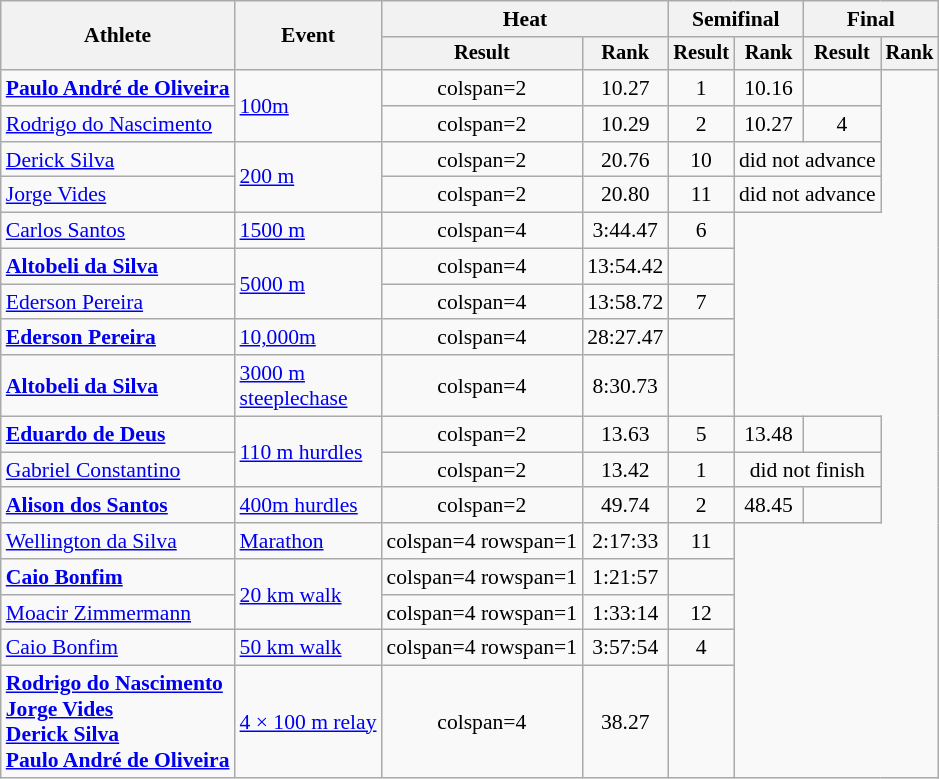<table class="wikitable" style="font-size:90%">
<tr>
<th rowspan="2">Athlete</th>
<th rowspan="2">Event</th>
<th colspan="2">Heat</th>
<th colspan="2">Semifinal</th>
<th colspan="2">Final</th>
</tr>
<tr style="font-size:95%">
<th>Result</th>
<th>Rank</th>
<th>Result</th>
<th>Rank</th>
<th>Result</th>
<th>Rank</th>
</tr>
<tr align=center>
<td align=left><strong><a href='#'>Paulo André de Oliveira</a></strong></td>
<td align=left rowspan=2><a href='#'>100m</a></td>
<td>colspan=2 </td>
<td>10.27</td>
<td>1</td>
<td>10.16</td>
<td></td>
</tr>
<tr align=center>
<td align=left><a href='#'>Rodrigo do Nascimento</a></td>
<td>colspan=2 </td>
<td>10.29</td>
<td>2</td>
<td>10.27</td>
<td>4</td>
</tr>
<tr align=center>
<td align=left><a href='#'>Derick Silva</a></td>
<td align=left rowspan=2><a href='#'>200 m</a></td>
<td>colspan=2 </td>
<td>20.76</td>
<td>10</td>
<td colspan=2>did not advance</td>
</tr>
<tr align=center>
<td align=left><a href='#'>Jorge Vides</a></td>
<td>colspan=2 </td>
<td>20.80</td>
<td>11</td>
<td colspan=2>did not advance</td>
</tr>
<tr align=center>
<td align=left><a href='#'>Carlos Santos</a></td>
<td align=left rowspan=1><a href='#'>1500 m</a></td>
<td>colspan=4 </td>
<td>3:44.47</td>
<td>6</td>
</tr>
<tr align=center>
<td align=left><strong><a href='#'>Altobeli da Silva</a></strong></td>
<td align=left rowspan=2><a href='#'>5000 m</a></td>
<td>colspan=4 </td>
<td>13:54.42</td>
<td></td>
</tr>
<tr align=center>
<td align=left><a href='#'>Ederson Pereira</a></td>
<td>colspan=4 </td>
<td>13:58.72</td>
<td>7</td>
</tr>
<tr align=center>
<td align=left><strong><a href='#'>Ederson Pereira</a></strong></td>
<td align=left rowspan=1><a href='#'>10,000m</a></td>
<td>colspan=4 </td>
<td>28:27.47</td>
<td></td>
</tr>
<tr align=center>
<td align=left><strong><a href='#'>Altobeli da Silva</a></strong></td>
<td align=left><a href='#'>3000 m<br>steeplechase</a></td>
<td>colspan=4 </td>
<td>8:30.73</td>
<td></td>
</tr>
<tr align=center>
<td align=left><strong><a href='#'>Eduardo de Deus</a></strong></td>
<td align=left rowspan=2><a href='#'>110 m hurdles</a></td>
<td>colspan=2 </td>
<td>13.63</td>
<td>5</td>
<td>13.48</td>
<td></td>
</tr>
<tr align=center>
<td align=left><a href='#'>Gabriel Constantino</a></td>
<td>colspan=2 </td>
<td>13.42</td>
<td>1</td>
<td colspan=2>did not finish</td>
</tr>
<tr align=center>
<td align=left><strong><a href='#'>Alison dos Santos</a></strong></td>
<td align=left rowspan=1><a href='#'>400m hurdles</a></td>
<td>colspan=2 </td>
<td>49.74</td>
<td>2</td>
<td>48.45</td>
<td></td>
</tr>
<tr align=center>
<td align=left><a href='#'>Wellington da Silva</a></td>
<td align=left rowspan=1><a href='#'>Marathon</a></td>
<td>colspan=4 rowspan=1 </td>
<td>2:17:33</td>
<td>11</td>
</tr>
<tr align=center>
<td align=left><strong><a href='#'>Caio Bonfim</a></strong></td>
<td align=left rowspan=2><a href='#'>20 km walk</a></td>
<td>colspan=4 rowspan=1 </td>
<td>1:21:57</td>
<td></td>
</tr>
<tr align=center>
<td align=left><a href='#'>Moacir Zimmermann</a></td>
<td>colspan=4 rowspan=1 </td>
<td>1:33:14</td>
<td>12</td>
</tr>
<tr align=center>
<td align=left><a href='#'>Caio Bonfim</a></td>
<td align=left rowspan=1><a href='#'>50 km walk</a></td>
<td>colspan=4 rowspan=1 </td>
<td>3:57:54</td>
<td>4</td>
</tr>
<tr align=center>
<td align=left><strong><a href='#'>Rodrigo do Nascimento</a></strong><br><strong><a href='#'>Jorge Vides</a></strong><br><strong><a href='#'>Derick Silva</a></strong><br><strong><a href='#'>Paulo André de Oliveira</a></strong></td>
<td align=left><a href='#'>4 × 100 m relay</a></td>
<td>colspan=4 </td>
<td>38.27</td>
<td></td>
</tr>
</table>
